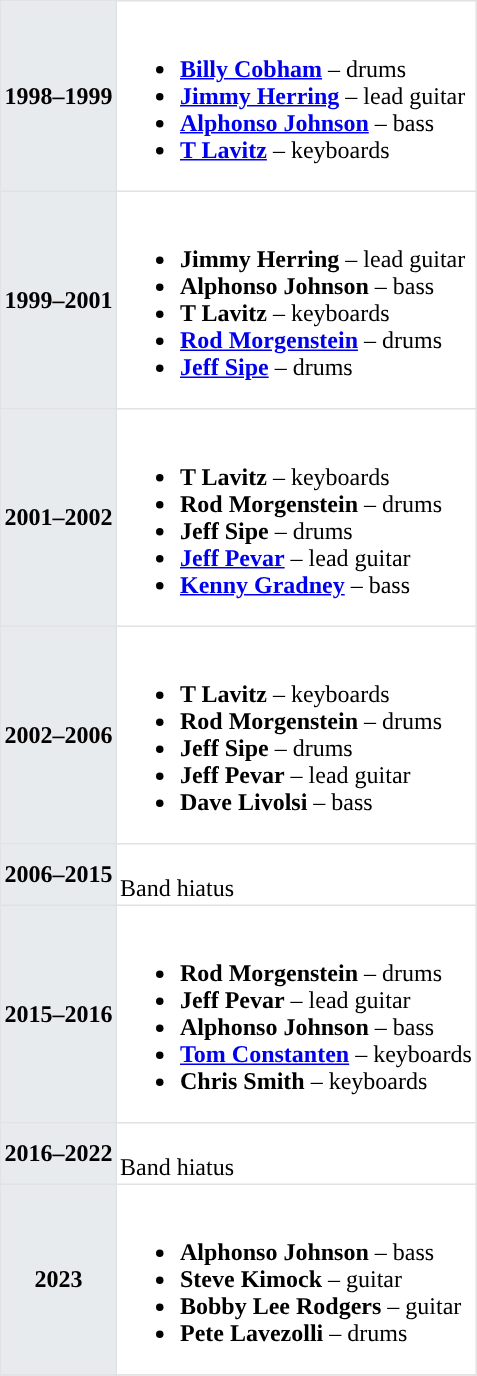<table class="toccolours" border=1 cellpadding=2 cellspacing=0 style="float: width: 375px; margin: 0 0 1em 1em; border-collapse: collapse; border: 1px solid #E2E2E2">
<tr>
<th style="background:#e7ebee;">1998–1999</th>
<td><br><ul><li><strong><a href='#'>Billy Cobham</a></strong> – drums</li><li><strong><a href='#'>Jimmy Herring</a></strong> – lead guitar</li><li><strong><a href='#'>Alphonso Johnson</a></strong> – bass</li><li><strong><a href='#'>T Lavitz</a></strong> – keyboards</li></ul></td>
</tr>
<tr>
<th style="background:#e7ebee;">1999–2001</th>
<td><br><ul><li><strong>Jimmy Herring</strong> – lead guitar</li><li><strong>Alphonso Johnson</strong> – bass</li><li><strong>T Lavitz</strong> – keyboards</li><li><strong><a href='#'>Rod Morgenstein</a></strong> – drums</li><li><strong><a href='#'>Jeff Sipe</a></strong> – drums</li></ul></td>
</tr>
<tr>
<th style="background:#e7ebee;">2001–2002</th>
<td><br><ul><li><strong>T Lavitz</strong> – keyboards</li><li><strong>Rod Morgenstein</strong> – drums</li><li><strong>Jeff Sipe</strong> – drums</li><li><strong><a href='#'>Jeff Pevar</a></strong> – lead guitar</li><li><strong><a href='#'>Kenny Gradney</a></strong> – bass</li></ul></td>
</tr>
<tr>
<th style="background:#e7ebee;">2002–2006</th>
<td><br><ul><li><strong>T Lavitz</strong> – keyboards</li><li><strong>Rod Morgenstein</strong> – drums</li><li><strong>Jeff Sipe</strong> – drums</li><li><strong>Jeff Pevar</strong> – lead guitar</li><li><strong>Dave Livolsi</strong> – bass</li></ul></td>
</tr>
<tr>
<th style="background:#e7ebee;">2006–2015</th>
<td><br>Band hiatus</td>
</tr>
<tr>
<th style="background:#e7ebee;">2015–2016</th>
<td><br><ul><li><strong>Rod Morgenstein</strong> – drums</li><li><strong>Jeff Pevar</strong> – lead guitar</li><li><strong>Alphonso Johnson</strong> – bass</li><li><strong><a href='#'>Tom Constanten</a></strong> – keyboards</li><li><strong>Chris Smith</strong> – keyboards</li></ul></td>
</tr>
<tr>
<th style="background:#e7ebee;">2016–2022</th>
<td><br>Band hiatus</td>
</tr>
<tr>
<th style="background:#e7ebee;">2023</th>
<td><br><ul><li><strong>Alphonso Johnson</strong> – bass</li><li><strong>Steve Kimock</strong> – guitar</li><li><strong>Bobby Lee Rodgers</strong> – guitar</li><li><strong>Pete Lavezolli</strong> – drums</li></ul></td>
</tr>
<tr>
</tr>
</table>
